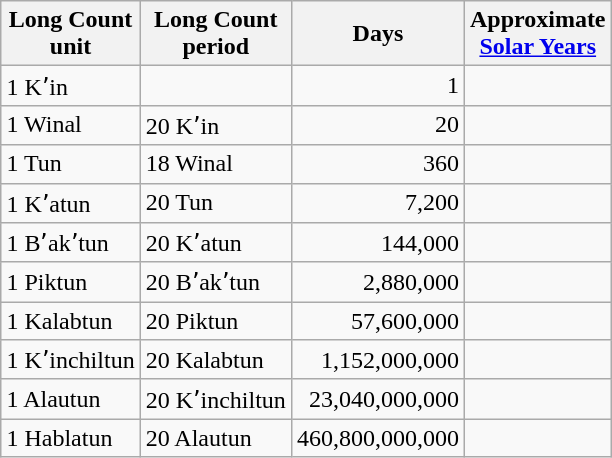<table class="wikitable" style="margin: 1em auto;">
<tr>
<th>Long Count <br> unit</th>
<th>Long Count <br> period</th>
<th>Days</th>
<th>Approximate <br> <a href='#'>Solar Years</a></th>
</tr>
<tr>
<td>1 Kʼin</td>
<td> </td>
<td style="text-align:right;">1</td>
<td style="text-align:right;"> </td>
</tr>
<tr>
<td>1 Winal</td>
<td>20 Kʼin</td>
<td style="text-align:right;">20</td>
<td style="text-align:right;"> </td>
</tr>
<tr>
<td>1 Tun</td>
<td>18 Winal</td>
<td style="text-align:right;">360</td>
<td style="text-align:right;"></td>
</tr>
<tr>
<td>1 Kʼatun</td>
<td>20 Tun</td>
<td style="text-align:right;">7,200</td>
<td style="text-align:right;"></td>
</tr>
<tr>
<td>1 Bʼakʼtun</td>
<td>20 Kʼatun</td>
<td style="text-align:right;">144,000</td>
<td style="text-align:right;"></td>
</tr>
<tr>
<td>1 Piktun</td>
<td>20 Bʼakʼtun</td>
<td style="text-align:right;">2,880,000</td>
<td style="text-align:right;"></td>
</tr>
<tr>
<td>1 Kalabtun</td>
<td>20 Piktun</td>
<td style="text-align:right;">57,600,000</td>
<td style="text-align:right;"></td>
</tr>
<tr>
<td>1 Kʼinchiltun</td>
<td>20 Kalabtun</td>
<td style="text-align:right;">1,152,000,000</td>
<td style="text-align:right;"></td>
</tr>
<tr>
<td>1 Alautun</td>
<td>20 Kʼinchiltun</td>
<td style="text-align:right;">23,040,000,000</td>
<td style="text-align:right;"></td>
</tr>
<tr>
<td>1 Hablatun</td>
<td>20 Alautun</td>
<td style="text-align:right;">460,800,000,000</td>
<td style="text-align:right;"></td>
</tr>
</table>
